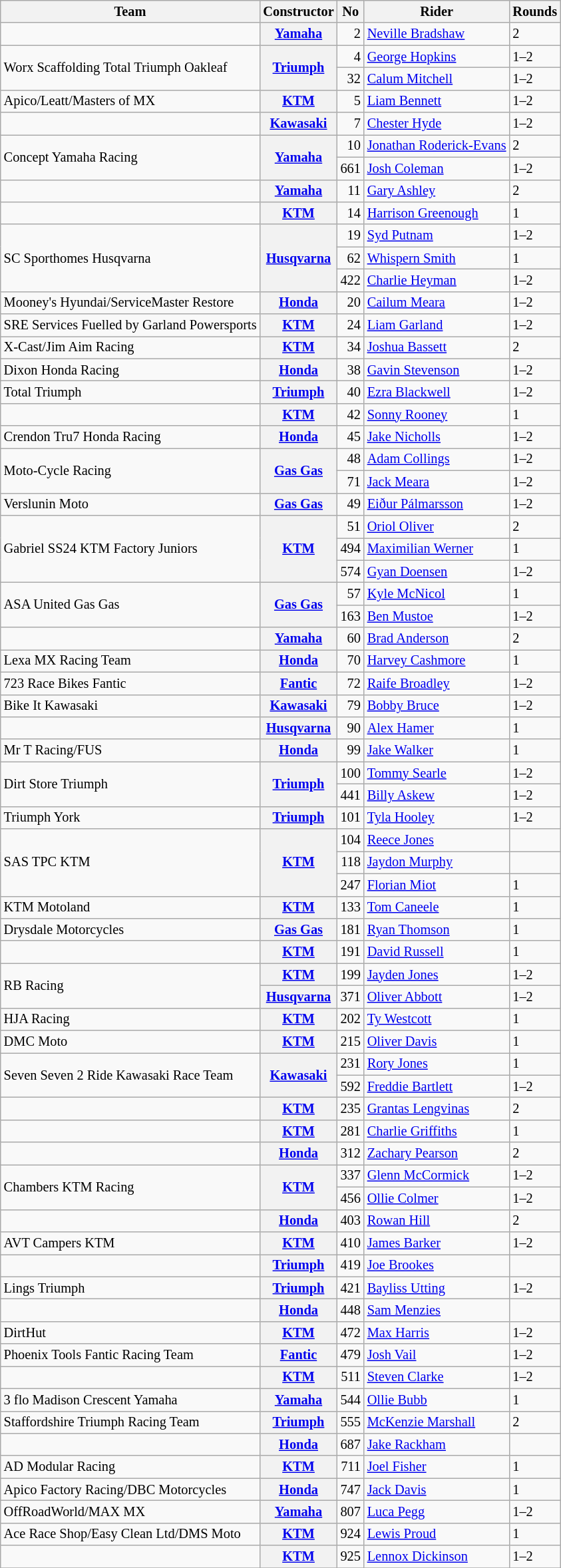<table class="wikitable" style="font-size: 85%;">
<tr>
<th>Team</th>
<th>Constructor</th>
<th>No</th>
<th>Rider</th>
<th>Rounds</th>
</tr>
<tr>
<td></td>
<th><a href='#'>Yamaha</a></th>
<td align="right">2</td>
<td> <a href='#'>Neville Bradshaw</a></td>
<td>2</td>
</tr>
<tr>
<td rowspan=2>Worx Scaffolding Total Triumph Oakleaf</td>
<th rowspan=2><a href='#'>Triumph</a></th>
<td align="right">4</td>
<td> <a href='#'>George Hopkins</a></td>
<td>1–2</td>
</tr>
<tr>
<td align="right">32</td>
<td> <a href='#'>Calum Mitchell</a></td>
<td>1–2</td>
</tr>
<tr>
<td>Apico/Leatt/Masters of MX</td>
<th><a href='#'>KTM</a></th>
<td align="right">5</td>
<td> <a href='#'>Liam Bennett</a></td>
<td>1–2</td>
</tr>
<tr>
<td></td>
<th><a href='#'>Kawasaki</a></th>
<td align="right">7</td>
<td> <a href='#'>Chester Hyde</a></td>
<td>1–2</td>
</tr>
<tr>
<td rowspan=2>Concept Yamaha Racing</td>
<th rowspan=2><a href='#'>Yamaha</a></th>
<td align="right">10</td>
<td> <a href='#'>Jonathan Roderick-Evans</a></td>
<td>2</td>
</tr>
<tr>
<td align="right">661</td>
<td> <a href='#'>Josh Coleman</a></td>
<td>1–2</td>
</tr>
<tr>
<td></td>
<th><a href='#'>Yamaha</a></th>
<td align="right">11</td>
<td> <a href='#'>Gary Ashley</a></td>
<td>2</td>
</tr>
<tr>
<td></td>
<th><a href='#'>KTM</a></th>
<td align="right">14</td>
<td> <a href='#'>Harrison Greenough</a></td>
<td>1</td>
</tr>
<tr>
<td rowspan=3>SC Sporthomes Husqvarna</td>
<th rowspan=3><a href='#'>Husqvarna</a></th>
<td align="right">19</td>
<td> <a href='#'>Syd Putnam</a></td>
<td>1–2</td>
</tr>
<tr>
<td align="right">62</td>
<td> <a href='#'>Whispern Smith</a></td>
<td>1</td>
</tr>
<tr>
<td align="right">422</td>
<td> <a href='#'>Charlie Heyman</a></td>
<td>1–2</td>
</tr>
<tr>
<td>Mooney's Hyundai/ServiceMaster Restore</td>
<th><a href='#'>Honda</a></th>
<td align="right">20</td>
<td> <a href='#'>Cailum Meara</a></td>
<td>1–2</td>
</tr>
<tr>
<td>SRE Services Fuelled by Garland Powersports</td>
<th><a href='#'>KTM</a></th>
<td align="right">24</td>
<td> <a href='#'>Liam Garland</a></td>
<td>1–2</td>
</tr>
<tr>
<td>X-Cast/Jim Aim Racing</td>
<th><a href='#'>KTM</a></th>
<td align="right">34</td>
<td> <a href='#'>Joshua Bassett</a></td>
<td>2</td>
</tr>
<tr>
<td>Dixon Honda Racing</td>
<th><a href='#'>Honda</a></th>
<td align="right">38</td>
<td> <a href='#'>Gavin Stevenson</a></td>
<td>1–2</td>
</tr>
<tr>
<td>Total Triumph</td>
<th><a href='#'>Triumph</a></th>
<td align="right">40</td>
<td> <a href='#'>Ezra Blackwell</a></td>
<td>1–2</td>
</tr>
<tr>
<td></td>
<th><a href='#'>KTM</a></th>
<td align="right">42</td>
<td> <a href='#'>Sonny Rooney</a></td>
<td>1</td>
</tr>
<tr>
<td>Crendon Tru7 Honda Racing</td>
<th><a href='#'>Honda</a></th>
<td align="right">45</td>
<td> <a href='#'>Jake Nicholls</a></td>
<td>1–2</td>
</tr>
<tr>
<td rowspan=2>Moto-Cycle Racing</td>
<th rowspan=2><a href='#'>Gas Gas</a></th>
<td align="right">48</td>
<td> <a href='#'>Adam Collings</a></td>
<td>1–2</td>
</tr>
<tr>
<td align="right">71</td>
<td> <a href='#'>Jack Meara</a></td>
<td>1–2</td>
</tr>
<tr>
<td>Verslunin Moto</td>
<th><a href='#'>Gas Gas</a></th>
<td align="right">49</td>
<td> <a href='#'>Eiður Pálmarsson</a></td>
<td>1–2</td>
</tr>
<tr>
<td rowspan=3>Gabriel SS24 KTM Factory Juniors</td>
<th rowspan=3><a href='#'>KTM</a></th>
<td align="right">51</td>
<td> <a href='#'>Oriol Oliver</a></td>
<td>2</td>
</tr>
<tr>
<td align="right">494</td>
<td> <a href='#'>Maximilian Werner</a></td>
<td>1</td>
</tr>
<tr>
<td align="right">574</td>
<td> <a href='#'>Gyan Doensen</a></td>
<td>1–2</td>
</tr>
<tr>
<td rowspan=2>ASA United Gas Gas</td>
<th rowspan=2><a href='#'>Gas Gas</a></th>
<td align="right">57</td>
<td> <a href='#'>Kyle McNicol</a></td>
<td>1</td>
</tr>
<tr>
<td align="right">163</td>
<td> <a href='#'>Ben Mustoe</a></td>
<td>1–2</td>
</tr>
<tr>
<td></td>
<th><a href='#'>Yamaha</a></th>
<td align="right">60</td>
<td> <a href='#'>Brad Anderson</a></td>
<td>2</td>
</tr>
<tr>
<td>Lexa MX Racing Team</td>
<th><a href='#'>Honda</a></th>
<td align="right">70</td>
<td> <a href='#'>Harvey Cashmore</a></td>
<td>1</td>
</tr>
<tr>
<td>723 Race Bikes Fantic</td>
<th><a href='#'>Fantic</a></th>
<td align="right">72</td>
<td> <a href='#'>Raife Broadley</a></td>
<td>1–2</td>
</tr>
<tr>
<td>Bike It Kawasaki</td>
<th><a href='#'>Kawasaki</a></th>
<td align="right">79</td>
<td> <a href='#'>Bobby Bruce</a></td>
<td>1–2</td>
</tr>
<tr>
<td></td>
<th><a href='#'>Husqvarna</a></th>
<td align="right">90</td>
<td> <a href='#'>Alex Hamer</a></td>
<td>1</td>
</tr>
<tr>
<td>Mr T Racing/FUS</td>
<th><a href='#'>Honda</a></th>
<td align="right">99</td>
<td> <a href='#'>Jake Walker</a></td>
<td>1</td>
</tr>
<tr>
<td rowspan=2>Dirt Store Triumph</td>
<th rowspan=2><a href='#'>Triumph</a></th>
<td align="right">100</td>
<td> <a href='#'>Tommy Searle</a></td>
<td>1–2</td>
</tr>
<tr>
<td align="right">441</td>
<td> <a href='#'>Billy Askew</a></td>
<td>1–2</td>
</tr>
<tr>
<td>Triumph York</td>
<th><a href='#'>Triumph</a></th>
<td align="right">101</td>
<td> <a href='#'>Tyla Hooley</a></td>
<td>1–2</td>
</tr>
<tr>
<td rowspan=3>SAS TPC KTM</td>
<th rowspan=3><a href='#'>KTM</a></th>
<td align="right">104</td>
<td> <a href='#'>Reece Jones</a></td>
<td></td>
</tr>
<tr>
<td align="right">118</td>
<td> <a href='#'>Jaydon Murphy</a></td>
<td></td>
</tr>
<tr>
<td align="right">247</td>
<td> <a href='#'>Florian Miot</a></td>
<td>1</td>
</tr>
<tr>
<td>KTM Motoland</td>
<th><a href='#'>KTM</a></th>
<td align="right">133</td>
<td> <a href='#'>Tom Caneele</a></td>
<td>1</td>
</tr>
<tr>
<td>Drysdale Motorcycles</td>
<th><a href='#'>Gas Gas</a></th>
<td align="right">181</td>
<td> <a href='#'>Ryan Thomson</a></td>
<td>1</td>
</tr>
<tr>
<td></td>
<th><a href='#'>KTM</a></th>
<td align="right">191</td>
<td> <a href='#'>David Russell</a></td>
<td>1</td>
</tr>
<tr>
<td rowspan=2>RB Racing</td>
<th><a href='#'>KTM</a></th>
<td align="right">199</td>
<td> <a href='#'>Jayden Jones</a></td>
<td>1–2</td>
</tr>
<tr>
<th><a href='#'>Husqvarna</a></th>
<td align="right">371</td>
<td> <a href='#'>Oliver Abbott</a></td>
<td>1–2</td>
</tr>
<tr>
<td>HJA Racing</td>
<th><a href='#'>KTM</a></th>
<td align="right">202</td>
<td> <a href='#'>Ty Westcott</a></td>
<td>1</td>
</tr>
<tr>
<td>DMC Moto</td>
<th><a href='#'>KTM</a></th>
<td align="right">215</td>
<td> <a href='#'>Oliver Davis</a></td>
<td>1</td>
</tr>
<tr>
<td rowspan=2>Seven Seven 2 Ride Kawasaki Race Team</td>
<th rowspan=2><a href='#'>Kawasaki</a></th>
<td align="right">231</td>
<td> <a href='#'>Rory Jones</a></td>
<td>1</td>
</tr>
<tr>
<td align="right">592</td>
<td> <a href='#'>Freddie Bartlett</a></td>
<td>1–2</td>
</tr>
<tr>
<td></td>
<th><a href='#'>KTM</a></th>
<td align="right">235</td>
<td> <a href='#'>Grantas Lengvinas</a></td>
<td>2</td>
</tr>
<tr>
<td></td>
<th><a href='#'>KTM</a></th>
<td align="right">281</td>
<td> <a href='#'>Charlie Griffiths</a></td>
<td>1</td>
</tr>
<tr>
<td></td>
<th><a href='#'>Honda</a></th>
<td align="right">312</td>
<td> <a href='#'>Zachary Pearson</a></td>
<td>2</td>
</tr>
<tr>
<td rowspan=2>Chambers KTM Racing</td>
<th rowspan=2><a href='#'>KTM</a></th>
<td align="right">337</td>
<td> <a href='#'>Glenn McCormick</a></td>
<td>1–2</td>
</tr>
<tr>
<td align="right">456</td>
<td> <a href='#'>Ollie Colmer</a></td>
<td>1–2</td>
</tr>
<tr>
<td></td>
<th><a href='#'>Honda</a></th>
<td align="right">403</td>
<td> <a href='#'>Rowan Hill</a></td>
<td>2</td>
</tr>
<tr>
<td>AVT Campers KTM</td>
<th><a href='#'>KTM</a></th>
<td align="right">410</td>
<td> <a href='#'>James Barker</a></td>
<td>1–2</td>
</tr>
<tr>
<td></td>
<th><a href='#'>Triumph</a></th>
<td align="right">419</td>
<td> <a href='#'>Joe Brookes</a></td>
<td></td>
</tr>
<tr>
<td>Lings Triumph</td>
<th><a href='#'>Triumph</a></th>
<td align="right">421</td>
<td> <a href='#'>Bayliss Utting</a></td>
<td>1–2</td>
</tr>
<tr>
<td></td>
<th><a href='#'>Honda</a></th>
<td align="right">448</td>
<td> <a href='#'>Sam Menzies</a></td>
<td></td>
</tr>
<tr>
<td>DirtHut</td>
<th><a href='#'>KTM</a></th>
<td align="right">472</td>
<td> <a href='#'>Max Harris</a></td>
<td>1–2</td>
</tr>
<tr>
<td>Phoenix Tools Fantic Racing Team</td>
<th><a href='#'>Fantic</a></th>
<td align="right">479</td>
<td> <a href='#'>Josh Vail</a></td>
<td>1–2</td>
</tr>
<tr>
<td></td>
<th><a href='#'>KTM</a></th>
<td align="right">511</td>
<td> <a href='#'>Steven Clarke</a></td>
<td>1–2</td>
</tr>
<tr>
<td>3 flo Madison Crescent Yamaha</td>
<th><a href='#'>Yamaha</a></th>
<td align="right">544</td>
<td> <a href='#'>Ollie Bubb</a></td>
<td>1</td>
</tr>
<tr>
<td>Staffordshire Triumph Racing Team</td>
<th><a href='#'>Triumph</a></th>
<td align="right">555</td>
<td> <a href='#'>McKenzie Marshall</a></td>
<td>2</td>
</tr>
<tr>
<td></td>
<th><a href='#'>Honda</a></th>
<td align="right">687</td>
<td> <a href='#'>Jake Rackham</a></td>
<td></td>
</tr>
<tr>
<td>AD Modular Racing</td>
<th><a href='#'>KTM</a></th>
<td align="right">711</td>
<td> <a href='#'>Joel Fisher</a></td>
<td>1</td>
</tr>
<tr>
<td>Apico Factory Racing/DBC Motorcycles</td>
<th><a href='#'>Honda</a></th>
<td align="right">747</td>
<td> <a href='#'>Jack Davis</a></td>
<td>1</td>
</tr>
<tr>
<td>OffRoadWorld/MAX MX</td>
<th><a href='#'>Yamaha</a></th>
<td align="right">807</td>
<td> <a href='#'>Luca Pegg</a></td>
<td>1–2</td>
</tr>
<tr>
<td>Ace Race Shop/Easy Clean Ltd/DMS Moto</td>
<th><a href='#'>KTM</a></th>
<td align="right">924</td>
<td> <a href='#'>Lewis Proud</a></td>
<td>1</td>
</tr>
<tr>
<td></td>
<th><a href='#'>KTM</a></th>
<td align="right">925</td>
<td> <a href='#'>Lennox Dickinson</a></td>
<td>1–2</td>
</tr>
<tr>
</tr>
</table>
